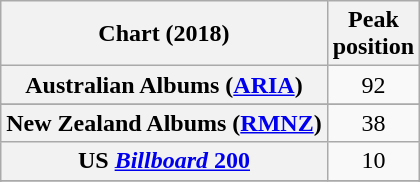<table class="wikitable sortable plainrowheaders" style="text-align:center">
<tr>
<th scope="col">Chart (2018)</th>
<th scope="col">Peak<br> position</th>
</tr>
<tr>
<th scope="row">Australian Albums (<a href='#'>ARIA</a>)</th>
<td>92</td>
</tr>
<tr>
</tr>
<tr>
</tr>
<tr>
</tr>
<tr>
</tr>
<tr>
<th scope="row">New Zealand Albums (<a href='#'>RMNZ</a>)</th>
<td>38</td>
</tr>
<tr>
<th scope="row">US <a href='#'><em>Billboard</em> 200</a></th>
<td>10</td>
</tr>
<tr>
</tr>
<tr>
</tr>
</table>
